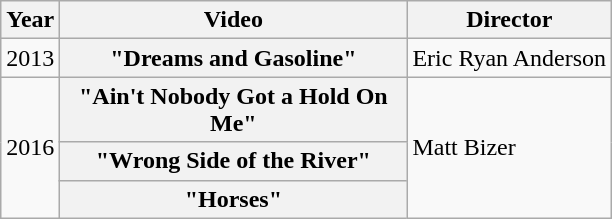<table class="wikitable plainrowheaders">
<tr>
<th>Year</th>
<th style="width:14em;">Video</th>
<th>Director</th>
</tr>
<tr>
<td>2013</td>
<th scope="row">"Dreams and Gasoline"</th>
<td>Eric Ryan Anderson</td>
</tr>
<tr>
<td rowspan="3">2016</td>
<th scope="row">"Ain't Nobody Got a Hold On Me"</th>
<td rowspan="3">Matt Bizer</td>
</tr>
<tr>
<th scope="row">"Wrong Side of the River"</th>
</tr>
<tr>
<th scope="row">"Horses"</th>
</tr>
</table>
